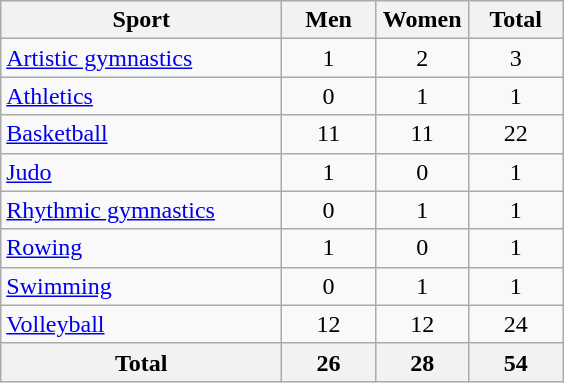<table class="wikitable sortable" style="text-align:center;">
<tr>
<th width="180">Sport</th>
<th width="55">Men</th>
<th width="55">Women</th>
<th width="55">Total</th>
</tr>
<tr>
<td align="left"><a href='#'>Artistic gymnastics</a></td>
<td>1</td>
<td>2</td>
<td>3</td>
</tr>
<tr>
<td align="left"><a href='#'>Athletics</a></td>
<td>0</td>
<td>1</td>
<td>1</td>
</tr>
<tr>
<td align="left"><a href='#'>Basketball</a></td>
<td>11</td>
<td>11</td>
<td>22</td>
</tr>
<tr>
<td align="left"><a href='#'>Judo</a></td>
<td>1</td>
<td>0</td>
<td>1</td>
</tr>
<tr>
<td align="left"><a href='#'>Rhythmic gymnastics</a></td>
<td>0</td>
<td>1</td>
<td>1</td>
</tr>
<tr>
<td align="left"><a href='#'>Rowing</a></td>
<td>1</td>
<td>0</td>
<td>1</td>
</tr>
<tr>
<td align="left"><a href='#'>Swimming</a></td>
<td>0</td>
<td>1</td>
<td>1</td>
</tr>
<tr>
<td align="left"><a href='#'>Volleyball</a></td>
<td>12</td>
<td>12</td>
<td>24</td>
</tr>
<tr>
<th align="left">Total</th>
<th>26</th>
<th>28</th>
<th>54</th>
</tr>
</table>
